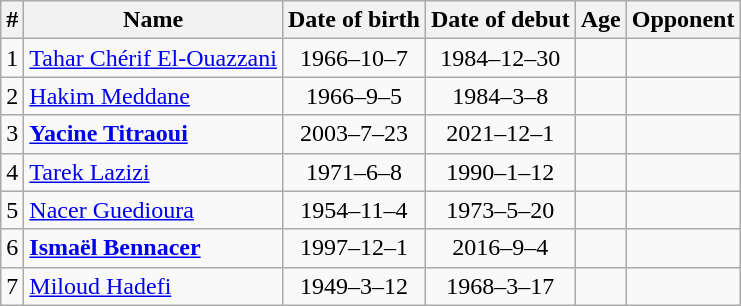<table class="wikitable sortable" style="text-align: center;">
<tr>
<th>#</th>
<th>Name</th>
<th>Date of birth</th>
<th>Date of debut</th>
<th>Age</th>
<th>Opponent</th>
</tr>
<tr>
<td>1</td>
<td align=left><a href='#'>Tahar Chérif El-Ouazzani</a></td>
<td>1966–10–7</td>
<td>1984–12–30</td>
<td></td>
<td align=left></td>
</tr>
<tr>
<td>2</td>
<td align=left><a href='#'>Hakim Meddane</a></td>
<td>1966–9–5</td>
<td>1984–3–8</td>
<td></td>
<td align=left></td>
</tr>
<tr>
<td>3</td>
<td align=left><strong><a href='#'>Yacine Titraoui</a></strong></td>
<td>2003–7–23</td>
<td>2021–12–1</td>
<td></td>
<td align=left></td>
</tr>
<tr>
<td>4</td>
<td align=left><a href='#'>Tarek Lazizi</a></td>
<td>1971–6–8</td>
<td>1990–1–12</td>
<td></td>
<td align=left></td>
</tr>
<tr>
<td>5</td>
<td align=left><a href='#'>Nacer Guedioura</a></td>
<td>1954–11–4</td>
<td>1973–5–20</td>
<td></td>
<td align=left></td>
</tr>
<tr>
<td>6</td>
<td align=left><strong><a href='#'>Ismaël Bennacer</a></strong></td>
<td>1997–12–1</td>
<td>2016–9–4</td>
<td></td>
<td align=left></td>
</tr>
<tr>
<td>7</td>
<td align=left><a href='#'>Miloud Hadefi</a></td>
<td>1949–3–12</td>
<td>1968–3–17</td>
<td></td>
<td align=left></td>
</tr>
</table>
